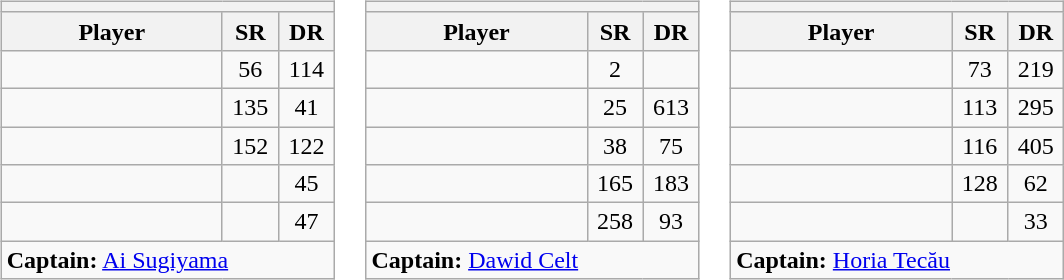<table>
<tr valign=top>
<td><br><table class="wikitable sortable nowrap">
<tr>
<th colspan=3></th>
</tr>
<tr>
<th width=140>Player</th>
<th width=30>SR</th>
<th width=30>DR</th>
</tr>
<tr>
<td></td>
<td align=center>56</td>
<td align=center>114</td>
</tr>
<tr>
<td></td>
<td align=center>135</td>
<td align=center>41</td>
</tr>
<tr>
<td></td>
<td align=center>152</td>
<td align=center>122</td>
</tr>
<tr>
<td></td>
<td align=center></td>
<td align=center>45</td>
</tr>
<tr>
<td></td>
<td align=center></td>
<td align=center>47</td>
</tr>
<tr class="sortbottom">
<td colspan=3><strong>Captain:</strong> <a href='#'>Ai Sugiyama</a></td>
</tr>
</table>
</td>
<td><br><table class="wikitable sortable nowrap">
<tr>
<th colspan=3></th>
</tr>
<tr>
<th width=140>Player</th>
<th width=30>SR</th>
<th width=30>DR</th>
</tr>
<tr>
<td></td>
<td align=center>2</td>
<td align=center></td>
</tr>
<tr>
<td></td>
<td align=center>25</td>
<td align=center>613</td>
</tr>
<tr>
<td></td>
<td align=center>38</td>
<td align=center>75</td>
</tr>
<tr>
<td></td>
<td align=center>165</td>
<td align=center>183</td>
</tr>
<tr>
<td></td>
<td align=center>258</td>
<td align=center>93</td>
</tr>
<tr class="sortbottom">
<td colspan=3><strong>Captain:</strong> <a href='#'>Dawid Celt</a></td>
</tr>
</table>
</td>
<td><br><table class="wikitable sortable nowrap">
<tr>
<th colspan=3></th>
</tr>
<tr>
<th width=140>Player</th>
<th width=30>SR</th>
<th width=30>DR</th>
</tr>
<tr>
<td></td>
<td align=center>73</td>
<td align=center>219</td>
</tr>
<tr>
<td></td>
<td align=center>113</td>
<td align=center>295</td>
</tr>
<tr>
<td></td>
<td align=center>116</td>
<td align=center>405</td>
</tr>
<tr>
<td></td>
<td align=center>128</td>
<td align=center>62</td>
</tr>
<tr>
<td></td>
<td align=center></td>
<td align=center>33</td>
</tr>
<tr class="sortbottom">
<td colspan=3><strong>Captain:</strong> <a href='#'>Horia Tecău</a></td>
</tr>
</table>
</td>
</tr>
</table>
